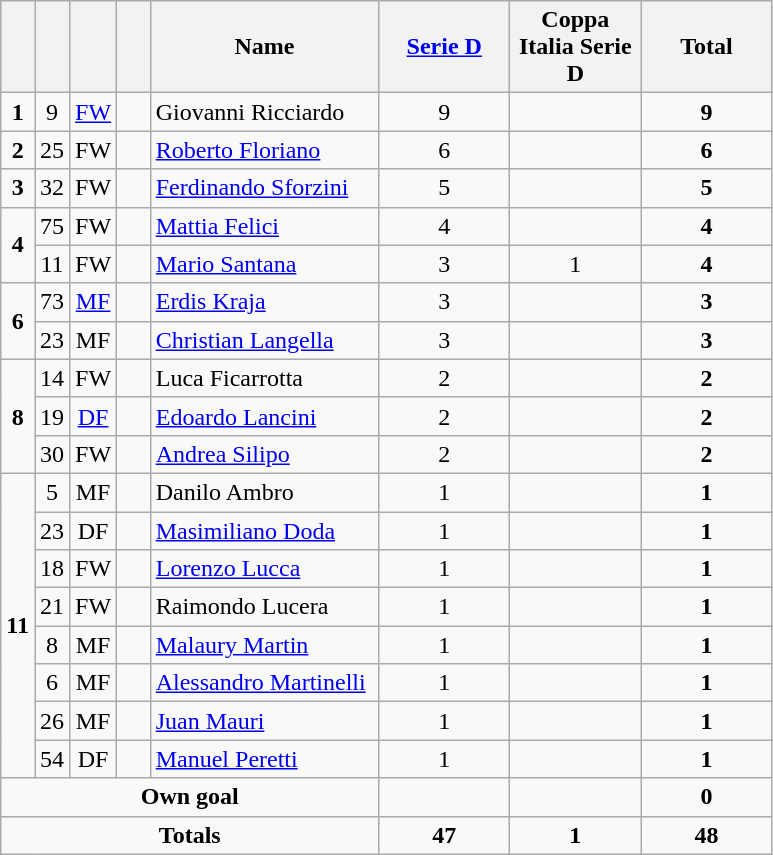<table class="wikitable" style="text-align:center">
<tr>
<th width=15></th>
<th width=15></th>
<th width=15></th>
<th width=15></th>
<th width=145>Name</th>
<th width=80><strong><a href='#'>Serie D</a></strong></th>
<th width=80><strong>Coppa Italia Serie D</strong></th>
<th width=80>Total</th>
</tr>
<tr>
<td><strong>1</strong></td>
<td>9</td>
<td><a href='#'>FW</a></td>
<td></td>
<td align=left>Giovanni Ricciardo</td>
<td>9</td>
<td></td>
<td><strong>9</strong></td>
</tr>
<tr>
<td><strong>2</strong></td>
<td>25</td>
<td>FW</td>
<td></td>
<td align=left><a href='#'>Roberto Floriano</a></td>
<td>6</td>
<td></td>
<td><strong>6</strong></td>
</tr>
<tr>
<td><strong>3</strong></td>
<td>32</td>
<td>FW</td>
<td></td>
<td align=left><a href='#'>Ferdinando Sforzini</a></td>
<td>5</td>
<td></td>
<td><strong>5</strong></td>
</tr>
<tr>
<td rowspan=2><strong>4</strong></td>
<td>75</td>
<td>FW</td>
<td></td>
<td align=left><a href='#'>Mattia Felici</a></td>
<td>4</td>
<td></td>
<td><strong>4</strong></td>
</tr>
<tr>
<td>11</td>
<td>FW</td>
<td></td>
<td align=left><a href='#'>Mario Santana</a></td>
<td>3</td>
<td>1</td>
<td><strong>4</strong></td>
</tr>
<tr>
<td rowspan=2><strong>6</strong></td>
<td>73</td>
<td><a href='#'>MF</a></td>
<td></td>
<td align=left><a href='#'>Erdis Kraja</a></td>
<td>3</td>
<td></td>
<td><strong>3</strong></td>
</tr>
<tr>
<td>23</td>
<td>MF</td>
<td></td>
<td align=left><a href='#'>Christian Langella</a></td>
<td>3</td>
<td></td>
<td><strong>3</strong></td>
</tr>
<tr>
<td rowspan=3><strong>8</strong></td>
<td>14</td>
<td>FW</td>
<td></td>
<td align=left>Luca Ficarrotta</td>
<td>2</td>
<td></td>
<td><strong>2</strong></td>
</tr>
<tr>
<td>19</td>
<td><a href='#'>DF</a></td>
<td></td>
<td align=left><a href='#'>Edoardo Lancini</a></td>
<td>2</td>
<td></td>
<td><strong>2</strong></td>
</tr>
<tr>
<td>30</td>
<td>FW</td>
<td></td>
<td align=left><a href='#'>Andrea Silipo</a></td>
<td>2</td>
<td></td>
<td><strong>2</strong></td>
</tr>
<tr>
<td rowspan=8><strong>11</strong></td>
<td>5</td>
<td>MF</td>
<td></td>
<td align=left>Danilo Ambro</td>
<td>1</td>
<td></td>
<td><strong>1</strong></td>
</tr>
<tr>
<td>23</td>
<td>DF</td>
<td></td>
<td align=left><a href='#'>Masimiliano Doda</a></td>
<td>1</td>
<td></td>
<td><strong>1</strong></td>
</tr>
<tr>
<td>18</td>
<td>FW</td>
<td></td>
<td align=left><a href='#'>Lorenzo Lucca</a></td>
<td>1</td>
<td></td>
<td><strong>1</strong></td>
</tr>
<tr>
<td>21</td>
<td>FW</td>
<td></td>
<td align=left>Raimondo Lucera</td>
<td>1</td>
<td></td>
<td><strong>1</strong></td>
</tr>
<tr>
<td>8</td>
<td>MF</td>
<td></td>
<td align=left><a href='#'>Malaury Martin</a></td>
<td>1</td>
<td></td>
<td><strong>1</strong></td>
</tr>
<tr>
<td>6</td>
<td>MF</td>
<td></td>
<td align=left><a href='#'>Alessandro Martinelli</a></td>
<td>1</td>
<td></td>
<td><strong>1</strong></td>
</tr>
<tr>
<td>26</td>
<td>MF</td>
<td></td>
<td align=left><a href='#'>Juan Mauri</a></td>
<td>1</td>
<td></td>
<td><strong>1</strong></td>
</tr>
<tr>
<td>54</td>
<td>DF</td>
<td></td>
<td align=left><a href='#'>Manuel Peretti</a></td>
<td>1</td>
<td></td>
<td><strong>1</strong></td>
</tr>
<tr>
<td colspan=5><strong>Own goal</strong></td>
<td></td>
<td></td>
<td><strong>0</strong></td>
</tr>
<tr>
<td colspan=5><strong>Totals</strong></td>
<td><strong>47</strong></td>
<td><strong>1</strong></td>
<td><strong>48</strong></td>
</tr>
</table>
